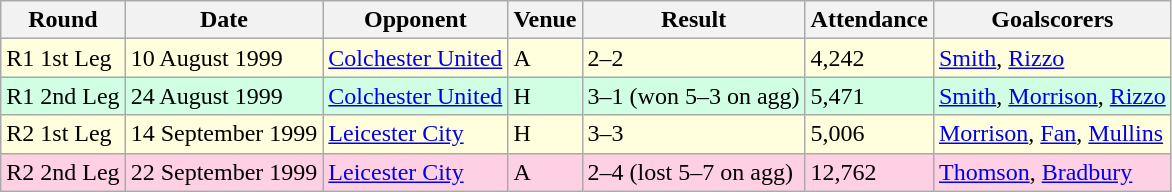<table class="wikitable">
<tr>
<th>Round</th>
<th>Date</th>
<th>Opponent</th>
<th>Venue</th>
<th>Result</th>
<th>Attendance</th>
<th>Goalscorers</th>
</tr>
<tr style="background-color: #ffffdd;">
<td>R1 1st Leg</td>
<td>10 August 1999</td>
<td><a href='#'>Colchester United</a></td>
<td>A</td>
<td>2–2</td>
<td>4,242</td>
<td><a href='#'>Smith</a>, <a href='#'>Rizzo</a></td>
</tr>
<tr style="background-color: #d0ffe3;">
<td>R1 2nd Leg</td>
<td>24 August 1999</td>
<td><a href='#'>Colchester United</a></td>
<td>H</td>
<td>3–1 (won 5–3 on agg)</td>
<td>5,471</td>
<td><a href='#'>Smith</a>, <a href='#'>Morrison</a>, <a href='#'>Rizzo</a></td>
</tr>
<tr style="background-color: #ffffdd;">
<td>R2 1st Leg</td>
<td>14 September 1999</td>
<td><a href='#'>Leicester City</a></td>
<td>H</td>
<td>3–3</td>
<td>5,006</td>
<td><a href='#'>Morrison</a>, <a href='#'>Fan</a>, <a href='#'>Mullins</a></td>
</tr>
<tr style="background-color: #ffd0e3;">
<td>R2 2nd Leg</td>
<td>22 September 1999</td>
<td><a href='#'>Leicester City</a></td>
<td>A</td>
<td>2–4 (lost 5–7 on agg)</td>
<td>12,762</td>
<td><a href='#'>Thomson</a>, <a href='#'>Bradbury</a></td>
</tr>
</table>
